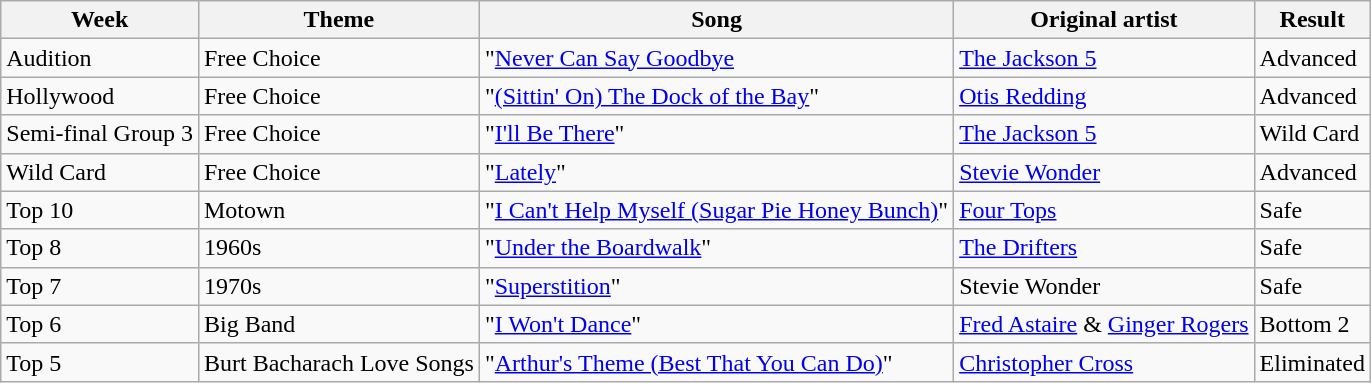<table class="wikitable">
<tr>
<th>Week</th>
<th>Theme</th>
<th>Song</th>
<th>Original artist</th>
<th>Result</th>
</tr>
<tr>
<td>Audition</td>
<td>Free Choice</td>
<td>"<a href='#'>Never Can Say Goodbye</a><em></td>
<td><a href='#'>The Jackson 5</a></td>
<td>Advanced</td>
</tr>
<tr>
<td>Hollywood</td>
<td>Free Choice</td>
<td>"<a href='#'>(Sittin' On) The Dock of the Bay</a>"</td>
<td><a href='#'>Otis Redding</a></td>
<td>Advanced</td>
</tr>
<tr>
<td>Semi-final Group 3</td>
<td>Free Choice</td>
<td>"<a href='#'>I'll Be There</a>"</td>
<td><a href='#'>The Jackson 5</a></td>
<td>Wild Card</td>
</tr>
<tr>
<td>Wild Card</td>
<td>Free Choice</td>
<td>"<a href='#'>Lately</a>"</td>
<td><a href='#'>Stevie Wonder</a></td>
<td>Advanced</td>
</tr>
<tr>
<td>Top 10</td>
<td>Motown</td>
<td>"<a href='#'>I Can't Help Myself (Sugar Pie Honey Bunch)</a>"</td>
<td><a href='#'>Four Tops</a></td>
<td>Safe</td>
</tr>
<tr>
<td>Top 8</td>
<td>1960s</td>
<td>"<a href='#'>Under the Boardwalk</a>"</td>
<td><a href='#'>The Drifters</a></td>
<td>Safe</td>
</tr>
<tr>
<td>Top 7</td>
<td>1970s</td>
<td>"<a href='#'>Superstition</a>"</td>
<td>Stevie Wonder</td>
<td>Safe</td>
</tr>
<tr>
<td>Top 6</td>
<td>Big Band</td>
<td>"<a href='#'>I Won't Dance</a>"</td>
<td><a href='#'>Fred Astaire</a> & <a href='#'>Ginger Rogers</a></td>
<td>Bottom 2</td>
</tr>
<tr>
<td>Top 5</td>
<td>Burt Bacharach </em>Love Songs<em></td>
<td>"<a href='#'>Arthur's Theme (Best That You Can Do)</a>"</td>
<td><a href='#'>Christopher Cross</a></td>
<td>Eliminated</td>
</tr>
</table>
